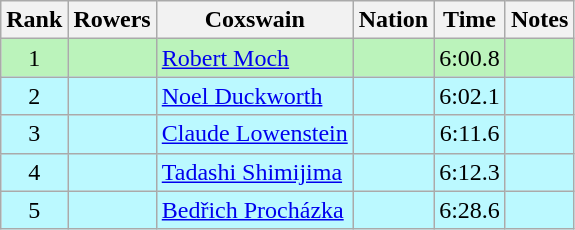<table class="wikitable sortable" style="text-align:center">
<tr>
<th>Rank</th>
<th>Rowers</th>
<th>Coxswain</th>
<th>Nation</th>
<th>Time</th>
<th>Notes</th>
</tr>
<tr bgcolor=bbf3bb>
<td>1</td>
<td align=left></td>
<td align=left><a href='#'>Robert Moch</a></td>
<td align=left></td>
<td>6:00.8</td>
<td></td>
</tr>
<tr bgcolor=bbf9ff>
<td>2</td>
<td align=left></td>
<td align=left><a href='#'>Noel Duckworth</a></td>
<td align=left></td>
<td>6:02.1</td>
<td></td>
</tr>
<tr bgcolor=bbf9ff>
<td>3</td>
<td align=left></td>
<td align=left><a href='#'>Claude Lowenstein</a></td>
<td align=left></td>
<td>6:11.6</td>
<td></td>
</tr>
<tr bgcolor=bbf9ff>
<td>4</td>
<td align=left></td>
<td align=left><a href='#'>Tadashi Shimijima</a></td>
<td align=left></td>
<td>6:12.3</td>
<td></td>
</tr>
<tr bgcolor=bbf9ff>
<td>5</td>
<td align=left></td>
<td align=left><a href='#'>Bedřich Procházka</a></td>
<td align=left></td>
<td>6:28.6</td>
<td></td>
</tr>
</table>
